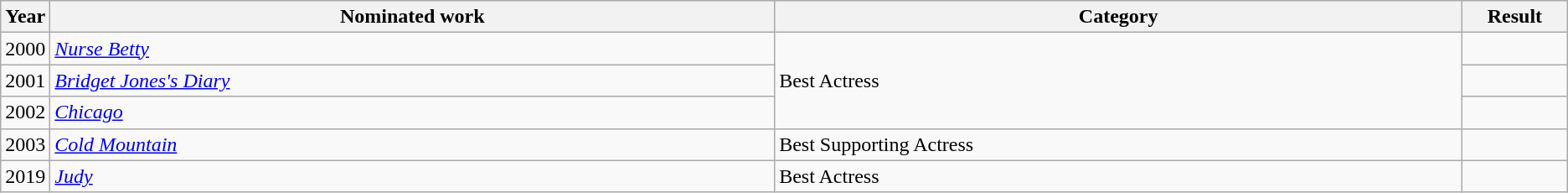<table class="wikitable sortable">
<tr>
<th scope="col" style="width:1em;">Year</th>
<th scope="col" style="width:39em;">Nominated work</th>
<th scope="col" style="width:37em;">Category</th>
<th scope="col" style="width:5em;">Result</th>
</tr>
<tr>
<td>2000</td>
<td><em><a href='#'>Nurse Betty</a></em></td>
<td rowspan="3">Best Actress</td>
<td></td>
</tr>
<tr>
<td>2001</td>
<td><em><a href='#'>Bridget Jones's Diary</a></em></td>
<td></td>
</tr>
<tr>
<td>2002</td>
<td><em><a href='#'>Chicago</a></em></td>
<td></td>
</tr>
<tr>
<td>2003</td>
<td><em><a href='#'>Cold Mountain</a></em></td>
<td>Best Supporting Actress</td>
<td></td>
</tr>
<tr>
<td>2019</td>
<td><em><a href='#'>Judy</a></em></td>
<td>Best Actress</td>
<td></td>
</tr>
</table>
